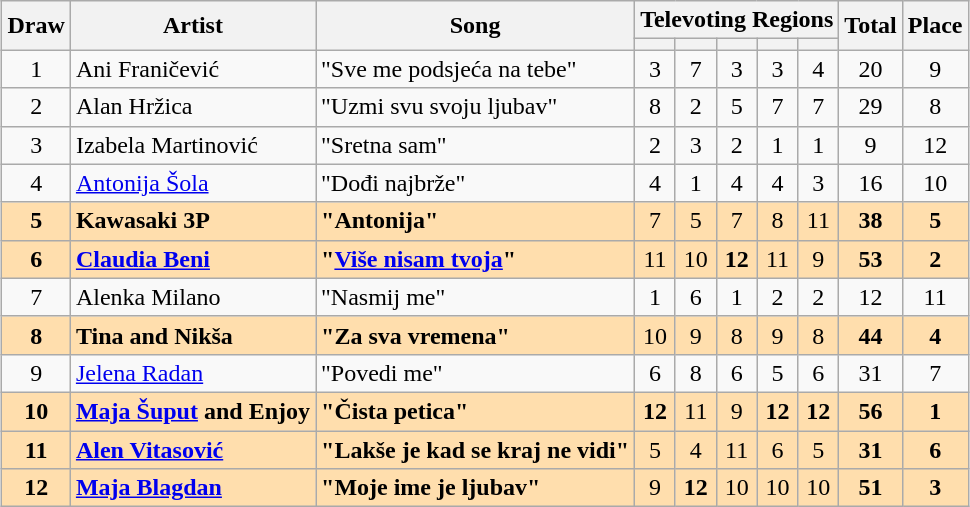<table class="sortable wikitable" style="margin: 1em auto 1em auto; text-align:center">
<tr>
<th rowspan="2">Draw</th>
<th rowspan="2">Artist</th>
<th rowspan="2">Song</th>
<th colspan="5">Televoting Regions</th>
<th rowspan="2">Total</th>
<th rowspan="2">Place</th>
</tr>
<tr>
<th><abbr></abbr></th>
<th><abbr></abbr></th>
<th><abbr></abbr></th>
<th><abbr></abbr></th>
<th><abbr></abbr></th>
</tr>
<tr>
<td>1</td>
<td align="left">Ani Franičević</td>
<td align="left">"Sve me podsjeća na tebe"</td>
<td>3</td>
<td>7</td>
<td>3</td>
<td>3</td>
<td>4</td>
<td>20</td>
<td>9</td>
</tr>
<tr>
<td>2</td>
<td align="left">Alan Hržica</td>
<td align="left">"Uzmi svu svoju ljubav"</td>
<td>8</td>
<td>2</td>
<td>5</td>
<td>7</td>
<td>7</td>
<td>29</td>
<td>8</td>
</tr>
<tr>
<td>3</td>
<td align="left">Izabela Martinović</td>
<td align="left">"Sretna sam"</td>
<td>2</td>
<td>3</td>
<td>2</td>
<td>1</td>
<td>1</td>
<td>9</td>
<td>12</td>
</tr>
<tr>
<td>4</td>
<td align="left"><a href='#'>Antonija Šola</a></td>
<td align="left">"Dođi najbrže"</td>
<td>4</td>
<td>1</td>
<td>4</td>
<td>4</td>
<td>3</td>
<td>16</td>
<td>10</td>
</tr>
<tr bgcolor="navajowhite">
<td><strong>5</strong></td>
<td align="left"><strong>Kawasaki 3P</strong></td>
<td align="left"><strong>"Antonija"</strong></td>
<td>7</td>
<td>5</td>
<td>7</td>
<td>8</td>
<td>11</td>
<td><strong>38</strong></td>
<td><strong>5</strong></td>
</tr>
<tr bgcolor="navajowhite">
<td><strong>6</strong></td>
<td align="left"><strong><a href='#'>Claudia Beni</a></strong></td>
<td align="left"><strong>"<a href='#'>Više nisam tvoja</a>"</strong></td>
<td>11</td>
<td>10</td>
<td><strong>12</strong></td>
<td>11</td>
<td>9</td>
<td><strong>53</strong></td>
<td><strong>2</strong></td>
</tr>
<tr>
<td>7</td>
<td align="left">Alenka Milano</td>
<td align="left">"Nasmij me"</td>
<td>1</td>
<td>6</td>
<td>1</td>
<td>2</td>
<td>2</td>
<td>12</td>
<td>11</td>
</tr>
<tr bgcolor="navajowhite">
<td><strong>8</strong></td>
<td align="left"><strong>Tina and Nikša</strong></td>
<td align="left"><strong>"Za sva vremena"</strong></td>
<td>10</td>
<td>9</td>
<td>8</td>
<td>9</td>
<td>8</td>
<td><strong>44</strong></td>
<td><strong>4</strong></td>
</tr>
<tr>
<td>9</td>
<td align="left"><a href='#'>Jelena Radan</a></td>
<td align="left">"Povedi me"</td>
<td>6</td>
<td>8</td>
<td>6</td>
<td>5</td>
<td>6</td>
<td>31</td>
<td>7</td>
</tr>
<tr bgcolor="navajowhite">
<td><strong>10</strong></td>
<td align="left"><strong><a href='#'>Maja Šuput</a> and Enjoy</strong></td>
<td align="left"><strong>"Čista petica"</strong></td>
<td><strong>12</strong></td>
<td>11</td>
<td>9</td>
<td><strong>12</strong></td>
<td><strong>12</strong></td>
<td><strong>56</strong></td>
<td><strong>1</strong></td>
</tr>
<tr bgcolor="navajowhite">
<td><strong>11</strong></td>
<td align="left"><strong><a href='#'>Alen Vitasović</a></strong></td>
<td align="left"><strong>"Lakše je kad se kraj ne vidi"</strong></td>
<td>5</td>
<td>4</td>
<td>11</td>
<td>6</td>
<td>5</td>
<td><strong>31</strong></td>
<td><strong>6</strong></td>
</tr>
<tr bgcolor="navajowhite">
<td><strong>12</strong></td>
<td align="left"><strong><a href='#'>Maja Blagdan</a></strong></td>
<td align="left"><strong>"Moje ime je ljubav"</strong></td>
<td>9</td>
<td><strong>12</strong></td>
<td>10</td>
<td>10</td>
<td>10</td>
<td><strong>51</strong></td>
<td><strong>3</strong></td>
</tr>
</table>
